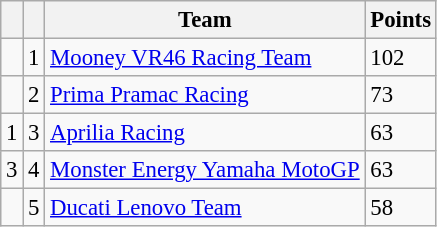<table class="wikitable" style="font-size: 95%;">
<tr>
<th></th>
<th></th>
<th>Team</th>
<th>Points</th>
</tr>
<tr>
<td></td>
<td align=center>1</td>
<td> <a href='#'>Mooney VR46 Racing Team</a></td>
<td align=left>102</td>
</tr>
<tr>
<td></td>
<td align=center>2</td>
<td> <a href='#'>Prima Pramac Racing</a></td>
<td align=left>73</td>
</tr>
<tr>
<td> 1</td>
<td align=center>3</td>
<td> <a href='#'>Aprilia Racing</a></td>
<td align=left>63</td>
</tr>
<tr>
<td> 3</td>
<td align=center>4</td>
<td> <a href='#'>Monster Energy Yamaha MotoGP</a></td>
<td align=left>63</td>
</tr>
<tr>
<td></td>
<td align=center>5</td>
<td> <a href='#'>Ducati Lenovo Team</a></td>
<td align=left>58</td>
</tr>
</table>
